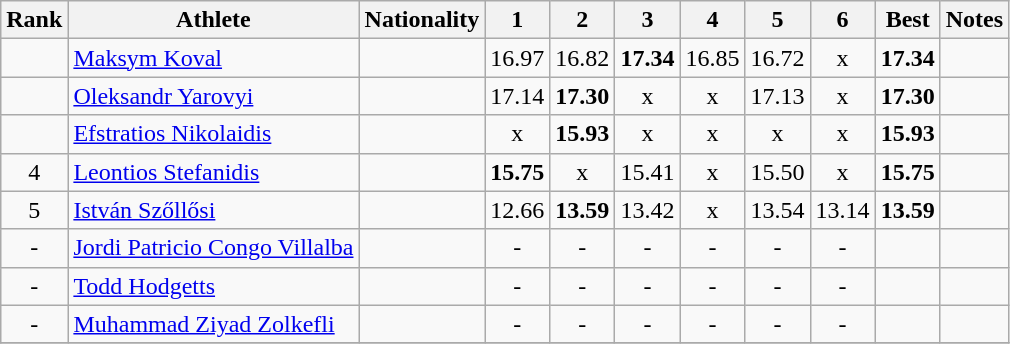<table class="wikitable sortable" style="text-align:center">
<tr>
<th>Rank</th>
<th>Athlete</th>
<th>Nationality</th>
<th>1</th>
<th>2</th>
<th>3</th>
<th>4</th>
<th>5</th>
<th>6</th>
<th>Best</th>
<th>Notes</th>
</tr>
<tr>
<td></td>
<td style="text-align:left;"><a href='#'>Maksym Koval</a></td>
<td style="text-align:left;"></td>
<td>16.97</td>
<td>16.82</td>
<td><strong>17.34</strong></td>
<td>16.85</td>
<td>16.72</td>
<td>x</td>
<td><strong>17.34</strong></td>
<td><strong></strong></td>
</tr>
<tr>
<td></td>
<td style="text-align:left;"><a href='#'>Oleksandr Yarovyi</a></td>
<td style="text-align:left;"></td>
<td>17.14</td>
<td><strong>17.30</strong></td>
<td>x</td>
<td>x</td>
<td>17.13</td>
<td>x</td>
<td><strong>17.30</strong></td>
<td></td>
</tr>
<tr>
<td></td>
<td style="text-align:left;"><a href='#'>Efstratios Nikolaidis</a></td>
<td style="text-align:left;"></td>
<td>x</td>
<td><strong>15.93</strong></td>
<td>x</td>
<td>x</td>
<td>x</td>
<td>x</td>
<td><strong>15.93</strong></td>
<td></td>
</tr>
<tr>
<td>4</td>
<td style="text-align:left;"><a href='#'>Leontios Stefanidis</a></td>
<td style="text-align:left;"></td>
<td><strong>15.75</strong></td>
<td>x</td>
<td>15.41</td>
<td>x</td>
<td>15.50</td>
<td>x</td>
<td><strong>15.75</strong></td>
<td></td>
</tr>
<tr>
<td>5</td>
<td style="text-align:left;"><a href='#'>István Szőllősi</a></td>
<td style="text-align:left;"></td>
<td>12.66</td>
<td><strong>13.59</strong></td>
<td>13.42</td>
<td>x</td>
<td>13.54</td>
<td>13.14</td>
<td><strong>13.59</strong></td>
<td></td>
</tr>
<tr>
<td>-</td>
<td style="text-align:left;"><a href='#'>Jordi Patricio Congo Villalba</a></td>
<td style="text-align:left;"></td>
<td>-</td>
<td>-</td>
<td>-</td>
<td>-</td>
<td>-</td>
<td>-</td>
<td></td>
<td></td>
</tr>
<tr>
<td>-</td>
<td style="text-align:left;"><a href='#'>Todd Hodgetts</a></td>
<td style="text-align:left;"></td>
<td>-</td>
<td>-</td>
<td>-</td>
<td>-</td>
<td>-</td>
<td>-</td>
<td></td>
<td></td>
</tr>
<tr>
<td>-</td>
<td style="text-align:left;"><a href='#'>Muhammad Ziyad Zolkefli</a></td>
<td style="text-align:left;"></td>
<td>-</td>
<td>-</td>
<td>-</td>
<td>-</td>
<td>-</td>
<td>-</td>
<td></td>
<td></td>
</tr>
<tr>
</tr>
</table>
